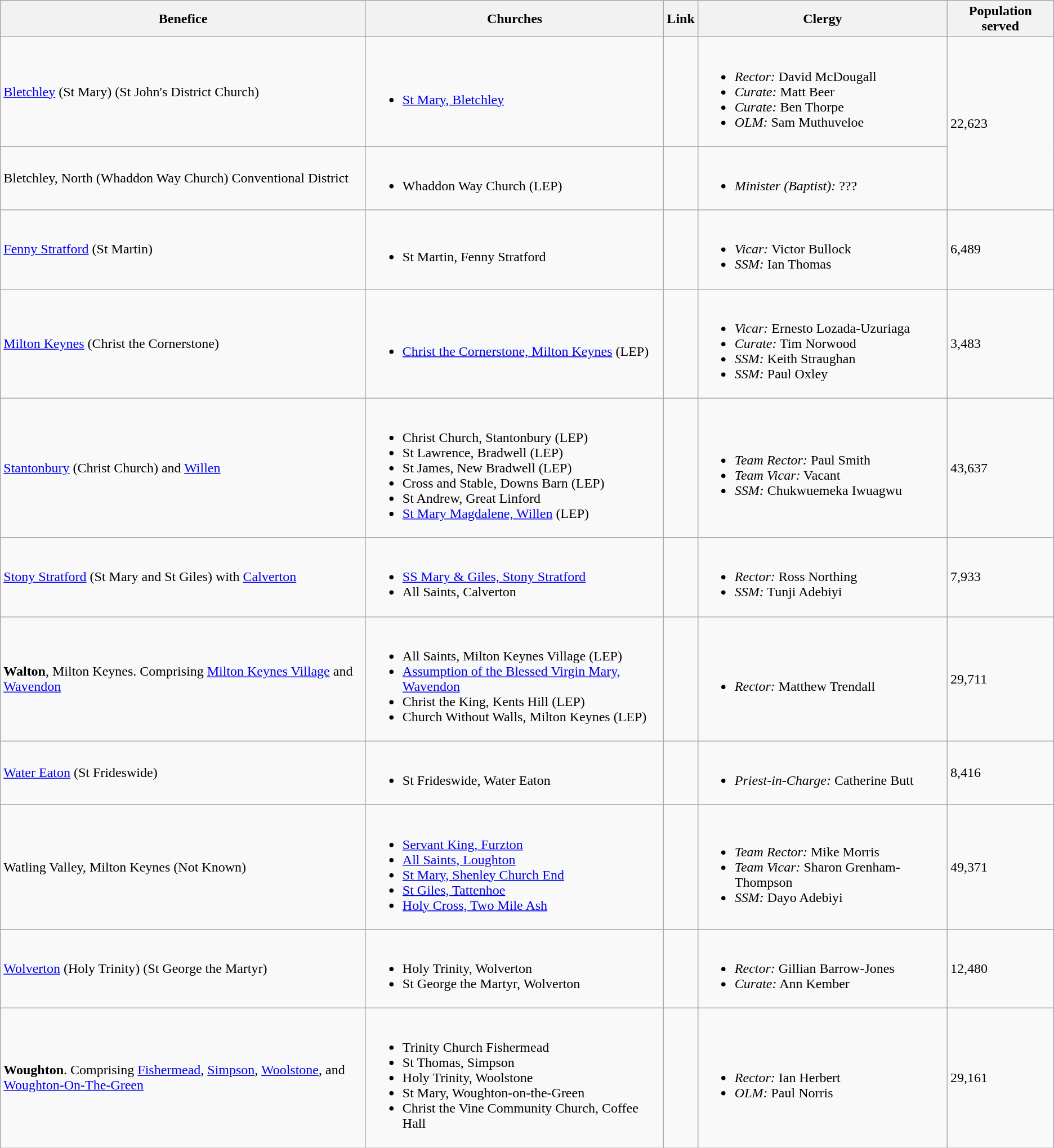<table class="wikitable">
<tr>
<th width="425">Benefice</th>
<th>Churches</th>
<th>Link</th>
<th>Clergy</th>
<th>Population served</th>
</tr>
<tr>
<td><a href='#'>Bletchley</a> (St Mary) (St John's District Church)</td>
<td><br><ul><li><a href='#'>St Mary, Bletchley</a></li></ul></td>
<td></td>
<td><br><ul><li><em>Rector:</em> David McDougall</li><li><em>Curate:</em> Matt Beer</li><li><em>Curate:</em> Ben Thorpe</li><li><em>OLM:</em> Sam Muthuveloe</li></ul></td>
<td rowspan="2">22,623</td>
</tr>
<tr>
<td>Bletchley, North (Whaddon Way Church) Conventional District</td>
<td><br><ul><li>Whaddon Way Church (LEP)</li></ul></td>
<td></td>
<td><br><ul><li><em>Minister (Baptist):</em> ???</li></ul></td>
</tr>
<tr>
<td><a href='#'>Fenny Stratford</a> (St Martin)</td>
<td><br><ul><li>St Martin, Fenny Stratford</li></ul></td>
<td></td>
<td><br><ul><li><em>Vicar:</em> Victor Bullock</li><li><em>SSM:</em> Ian Thomas</li></ul></td>
<td>6,489</td>
</tr>
<tr>
<td><a href='#'>Milton Keynes</a> (Christ the Cornerstone)</td>
<td><br><ul><li><a href='#'>Christ the Cornerstone, Milton Keynes</a> (LEP)</li></ul></td>
<td></td>
<td><br><ul><li><em>Vicar:</em> Ernesto Lozada-Uzuriaga</li><li><em>Curate:</em> Tim Norwood</li><li><em>SSM:</em> Keith Straughan</li><li><em>SSM:</em> Paul Oxley</li></ul></td>
<td>3,483</td>
</tr>
<tr>
<td><a href='#'>Stantonbury</a> (Christ Church) and <a href='#'>Willen</a></td>
<td><br><ul><li>Christ Church, Stantonbury (LEP) </li><li>St Lawrence, Bradwell (LEP) </li><li>St James, New Bradwell (LEP) </li><li>Cross and Stable, Downs Barn (LEP) </li><li>St Andrew, Great Linford</li><li><a href='#'>St Mary Magdalene, Willen</a> (LEP) </li></ul></td>
<td></td>
<td><br><ul><li><em>Team Rector:</em> Paul Smith</li><li><em>Team Vicar:</em> Vacant</li><li><em>SSM:</em> Chukwuemeka Iwuagwu</li></ul></td>
<td>43,637</td>
</tr>
<tr>
<td><a href='#'>Stony Stratford</a> (St Mary and St Giles) with <a href='#'>Calverton</a></td>
<td><br><ul><li><a href='#'>SS Mary & Giles, Stony Stratford</a></li><li>All Saints, Calverton</li></ul></td>
<td></td>
<td><br><ul><li><em>Rector:</em> Ross Northing</li><li><em>SSM:</em> Tunji Adebiyi</li></ul></td>
<td>7,933</td>
</tr>
<tr>
<td><strong>Walton</strong>, Milton Keynes. Comprising <a href='#'>Milton Keynes Village</a> and <a href='#'>Wavendon</a></td>
<td><br><ul><li>All Saints, Milton Keynes Village (LEP) </li><li><a href='#'>Assumption of the Blessed Virgin Mary, Wavendon</a> </li><li>Christ the King, Kents Hill (LEP) </li><li>Church Without Walls, Milton Keynes (LEP) </li></ul></td>
<td></td>
<td><br><ul><li><em>Rector:</em> Matthew Trendall</li></ul></td>
<td>29,711</td>
</tr>
<tr>
<td><a href='#'>Water Eaton</a> (St Frideswide)</td>
<td><br><ul><li>St Frideswide, Water Eaton</li></ul></td>
<td></td>
<td><br><ul><li><em>Priest-in-Charge:</em> Catherine Butt</li></ul></td>
<td>8,416</td>
</tr>
<tr>
<td>Watling Valley, Milton Keynes (Not Known)</td>
<td><br><ul><li><a href='#'>Servant King, Furzton</a></li><li><a href='#'>All Saints, Loughton</a></li><li><a href='#'>St Mary, Shenley Church End</a></li><li><a href='#'>St Giles, Tattenhoe</a></li><li><a href='#'>Holy Cross, Two Mile Ash</a></li></ul></td>
<td></td>
<td><br><ul><li><em>Team Rector:</em> Mike Morris</li><li><em>Team Vicar:</em> Sharon Grenham-Thompson</li><li><em>SSM:</em> Dayo Adebiyi</li></ul></td>
<td>49,371</td>
</tr>
<tr>
<td><a href='#'>Wolverton</a> (Holy Trinity) (St George the Martyr)</td>
<td><br><ul><li>Holy Trinity, Wolverton</li><li>St George the Martyr, Wolverton</li></ul></td>
<td></td>
<td><br><ul><li><em>Rector:</em> Gillian Barrow-Jones</li><li><em>Curate:</em> Ann Kember</li></ul></td>
<td>12,480</td>
</tr>
<tr>
<td><strong>Woughton</strong>. Comprising <a href='#'>Fishermead</a>, <a href='#'>Simpson</a>, <a href='#'>Woolstone</a>, and <a href='#'>Woughton-On-The-Green</a></td>
<td><br><ul><li>Trinity Church Fishermead</li><li>St Thomas, Simpson</li><li>Holy Trinity, Woolstone</li><li>St Mary, Woughton-on-the-Green</li><li>Christ the Vine Community Church, Coffee Hall</li></ul></td>
<td></td>
<td><br><ul><li><em>Rector:</em> Ian Herbert</li><li><em>OLM:</em> Paul Norris</li></ul></td>
<td>29,161</td>
</tr>
</table>
